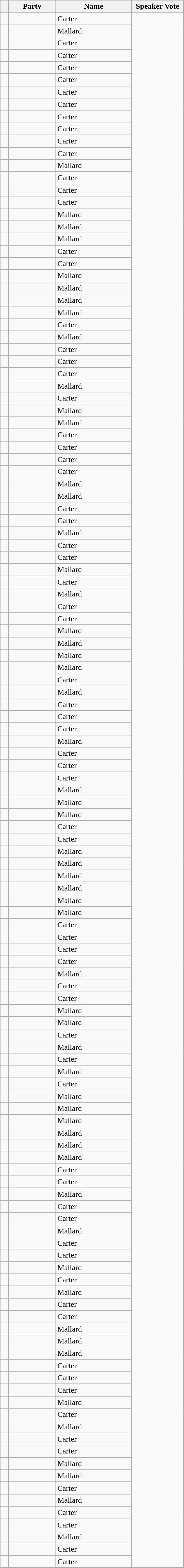<table class="wikitable sortable mw-collapsible mw-collapsed">
<tr>
<th width=10  class=unsortable></th>
<th width=90>Party</th>
<th width=150>Name</th>
<th width=100>Speaker Vote</th>
</tr>
<tr>
<td></td>
<td></td>
<td>Carter</td>
</tr>
<tr>
<td></td>
<td></td>
<td>Mallard</td>
</tr>
<tr>
<td></td>
<td></td>
<td>Carter</td>
</tr>
<tr>
<td></td>
<td></td>
<td>Carter</td>
</tr>
<tr>
<td></td>
<td></td>
<td>Carter</td>
</tr>
<tr>
<td></td>
<td></td>
<td>Carter</td>
</tr>
<tr>
<td></td>
<td></td>
<td>Carter</td>
</tr>
<tr>
<td></td>
<td></td>
<td>Carter</td>
</tr>
<tr>
<td></td>
<td></td>
<td>Carter</td>
</tr>
<tr>
<td></td>
<td></td>
<td>Carter</td>
</tr>
<tr>
<td></td>
<td></td>
<td>Carter</td>
</tr>
<tr>
<td></td>
<td></td>
<td>Carter</td>
</tr>
<tr>
<td></td>
<td></td>
<td>Mallard</td>
</tr>
<tr>
<td></td>
<td></td>
<td>Carter</td>
</tr>
<tr>
<td></td>
<td></td>
<td>Carter</td>
</tr>
<tr>
<td></td>
<td></td>
<td>Carter</td>
</tr>
<tr>
<td></td>
<td></td>
<td>Mallard</td>
</tr>
<tr>
<td></td>
<td></td>
<td>Mallard</td>
</tr>
<tr>
<td></td>
<td></td>
<td>Mallard</td>
</tr>
<tr>
<td></td>
<td></td>
<td>Carter</td>
</tr>
<tr>
<td></td>
<td></td>
<td>Carter</td>
</tr>
<tr>
<td></td>
<td></td>
<td>Mallard</td>
</tr>
<tr>
<td></td>
<td></td>
<td>Mallard</td>
</tr>
<tr>
<td></td>
<td></td>
<td>Mallard</td>
</tr>
<tr>
<td></td>
<td></td>
<td>Mallard</td>
</tr>
<tr>
<td></td>
<td></td>
<td>Carter</td>
</tr>
<tr>
<td></td>
<td></td>
<td>Mallard</td>
</tr>
<tr>
<td></td>
<td></td>
<td>Carter</td>
</tr>
<tr>
<td></td>
<td></td>
<td>Carter</td>
</tr>
<tr>
<td></td>
<td></td>
<td>Carter</td>
</tr>
<tr>
<td></td>
<td></td>
<td>Mallard</td>
</tr>
<tr>
<td></td>
<td></td>
<td>Carter</td>
</tr>
<tr>
<td></td>
<td></td>
<td>Mallard</td>
</tr>
<tr>
<td></td>
<td></td>
<td>Mallard</td>
</tr>
<tr>
<td></td>
<td></td>
<td>Carter</td>
</tr>
<tr>
<td></td>
<td></td>
<td>Carter</td>
</tr>
<tr>
<td></td>
<td></td>
<td>Carter</td>
</tr>
<tr>
<td></td>
<td></td>
<td>Carter</td>
</tr>
<tr>
<td></td>
<td></td>
<td>Mallard</td>
</tr>
<tr>
<td></td>
<td></td>
<td>Mallard</td>
</tr>
<tr>
<td></td>
<td></td>
<td>Carter</td>
</tr>
<tr>
<td></td>
<td></td>
<td>Carter</td>
</tr>
<tr>
<td></td>
<td></td>
<td>Mallard</td>
</tr>
<tr>
<td></td>
<td></td>
<td>Carter</td>
</tr>
<tr>
<td></td>
<td></td>
<td>Carter</td>
</tr>
<tr>
<td></td>
<td></td>
<td>Mallard</td>
</tr>
<tr>
<td></td>
<td></td>
<td>Carter</td>
</tr>
<tr>
<td></td>
<td></td>
<td>Mallard</td>
</tr>
<tr>
<td></td>
<td></td>
<td>Carter</td>
</tr>
<tr>
<td></td>
<td></td>
<td>Carter</td>
</tr>
<tr>
<td></td>
<td></td>
<td>Mallard</td>
</tr>
<tr>
<td></td>
<td></td>
<td>Mallard</td>
</tr>
<tr>
<td></td>
<td></td>
<td>Mallard</td>
</tr>
<tr>
<td></td>
<td></td>
<td>Mallard</td>
</tr>
<tr>
<td></td>
<td></td>
<td>Carter</td>
</tr>
<tr>
<td></td>
<td></td>
<td>Mallard</td>
</tr>
<tr>
<td></td>
<td></td>
<td>Carter</td>
</tr>
<tr>
<td></td>
<td></td>
<td>Carter</td>
</tr>
<tr>
<td></td>
<td></td>
<td>Carter</td>
</tr>
<tr>
<td></td>
<td></td>
<td>Mallard</td>
</tr>
<tr>
<td></td>
<td></td>
<td>Carter</td>
</tr>
<tr>
<td></td>
<td></td>
<td>Carter</td>
</tr>
<tr>
<td></td>
<td></td>
<td>Carter</td>
</tr>
<tr>
<td></td>
<td></td>
<td>Mallard</td>
</tr>
<tr>
<td></td>
<td></td>
<td>Mallard</td>
</tr>
<tr>
<td></td>
<td></td>
<td>Mallard</td>
</tr>
<tr>
<td></td>
<td></td>
<td>Carter</td>
</tr>
<tr>
<td></td>
<td></td>
<td>Carter</td>
</tr>
<tr>
<td></td>
<td></td>
<td>Mallard</td>
</tr>
<tr>
<td></td>
<td></td>
<td>Mallard</td>
</tr>
<tr>
<td></td>
<td></td>
<td>Mallard</td>
</tr>
<tr>
<td></td>
<td></td>
<td>Mallard</td>
</tr>
<tr>
<td></td>
<td></td>
<td>Mallard</td>
</tr>
<tr>
<td></td>
<td></td>
<td>Mallard</td>
</tr>
<tr>
<td></td>
<td></td>
<td>Carter</td>
</tr>
<tr>
<td></td>
<td></td>
<td>Carter</td>
</tr>
<tr>
<td></td>
<td></td>
<td>Carter</td>
</tr>
<tr>
<td></td>
<td></td>
<td>Carter</td>
</tr>
<tr>
<td></td>
<td></td>
<td>Mallard</td>
</tr>
<tr>
<td></td>
<td></td>
<td>Carter</td>
</tr>
<tr>
<td></td>
<td></td>
<td>Carter</td>
</tr>
<tr>
<td></td>
<td></td>
<td>Mallard</td>
</tr>
<tr>
<td></td>
<td></td>
<td>Mallard</td>
</tr>
<tr>
<td></td>
<td></td>
<td>Carter</td>
</tr>
<tr>
<td></td>
<td></td>
<td>Mallard</td>
</tr>
<tr>
<td></td>
<td></td>
<td>Carter</td>
</tr>
<tr>
<td></td>
<td></td>
<td>Mallard</td>
</tr>
<tr>
<td></td>
<td></td>
<td>Carter</td>
</tr>
<tr>
<td></td>
<td></td>
<td>Mallard</td>
</tr>
<tr>
<td></td>
<td></td>
<td>Mallard</td>
</tr>
<tr>
<td></td>
<td></td>
<td>Mallard</td>
</tr>
<tr>
<td></td>
<td></td>
<td>Mallard</td>
</tr>
<tr>
<td></td>
<td></td>
<td>Mallard</td>
</tr>
<tr>
<td></td>
<td></td>
<td>Mallard</td>
</tr>
<tr>
<td></td>
<td></td>
<td>Carter</td>
</tr>
<tr>
<td></td>
<td></td>
<td>Carter</td>
</tr>
<tr>
<td></td>
<td></td>
<td>Mallard</td>
</tr>
<tr>
<td></td>
<td></td>
<td>Carter</td>
</tr>
<tr>
<td></td>
<td></td>
<td>Carter</td>
</tr>
<tr>
<td></td>
<td></td>
<td>Mallard</td>
</tr>
<tr>
<td></td>
<td></td>
<td>Carter</td>
</tr>
<tr>
<td></td>
<td></td>
<td>Carter</td>
</tr>
<tr>
<td></td>
<td></td>
<td>Mallard</td>
</tr>
<tr>
<td></td>
<td></td>
<td>Carter</td>
</tr>
<tr>
<td></td>
<td></td>
<td>Mallard</td>
</tr>
<tr>
<td></td>
<td></td>
<td>Carter</td>
</tr>
<tr>
<td></td>
<td></td>
<td>Carter</td>
</tr>
<tr>
<td></td>
<td></td>
<td>Mallard</td>
</tr>
<tr>
<td></td>
<td></td>
<td>Mallard</td>
</tr>
<tr>
<td></td>
<td></td>
<td>Mallard</td>
</tr>
<tr>
<td></td>
<td></td>
<td>Carter</td>
</tr>
<tr>
<td></td>
<td></td>
<td>Carter</td>
</tr>
<tr>
<td></td>
<td></td>
<td>Carter</td>
</tr>
<tr>
<td></td>
<td></td>
<td>Mallard</td>
</tr>
<tr>
<td></td>
<td></td>
<td>Carter</td>
</tr>
<tr>
<td></td>
<td></td>
<td>Mallard</td>
</tr>
<tr>
<td></td>
<td></td>
<td>Carter</td>
</tr>
<tr>
<td></td>
<td></td>
<td>Carter</td>
</tr>
<tr>
<td></td>
<td></td>
<td>Mallard</td>
</tr>
<tr>
<td></td>
<td></td>
<td>Mallard</td>
</tr>
<tr>
<td></td>
<td></td>
<td>Carter</td>
</tr>
<tr>
<td></td>
<td></td>
<td>Mallard</td>
</tr>
<tr>
<td></td>
<td></td>
<td>Carter</td>
</tr>
<tr>
<td></td>
<td></td>
<td>Carter</td>
</tr>
<tr>
<td></td>
<td></td>
<td>Mallard</td>
</tr>
<tr>
<td></td>
<td></td>
<td>Carter</td>
</tr>
<tr>
<td></td>
<td></td>
<td>Carter</td>
</tr>
<tr>
</tr>
</table>
